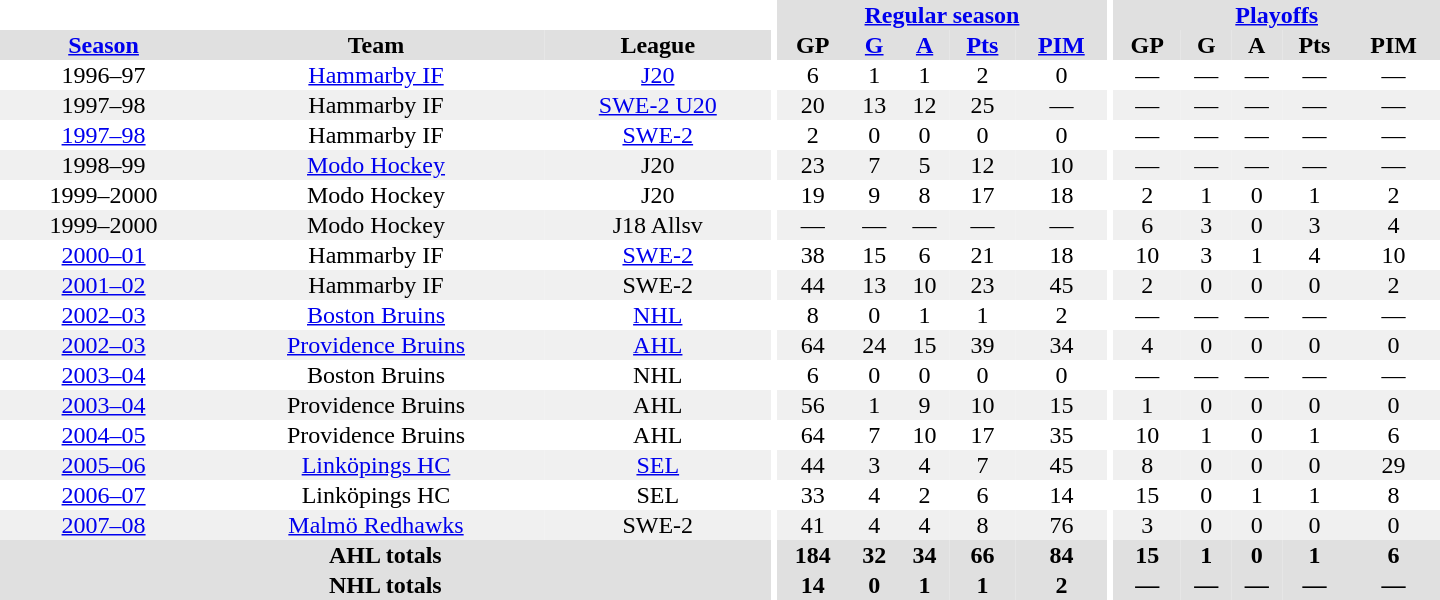<table border="0" cellpadding="1" cellspacing="0" style="text-align:center; width:60em">
<tr bgcolor="#e0e0e0">
<th colspan="3" bgcolor="#ffffff"></th>
<th rowspan="100" bgcolor="#ffffff"></th>
<th colspan="5"><a href='#'>Regular season</a></th>
<th rowspan="100" bgcolor="#ffffff"></th>
<th colspan="5"><a href='#'>Playoffs</a></th>
</tr>
<tr bgcolor="#e0e0e0">
<th><a href='#'>Season</a></th>
<th>Team</th>
<th>League</th>
<th>GP</th>
<th><a href='#'>G</a></th>
<th><a href='#'>A</a></th>
<th><a href='#'>Pts</a></th>
<th><a href='#'>PIM</a></th>
<th>GP</th>
<th>G</th>
<th>A</th>
<th>Pts</th>
<th>PIM</th>
</tr>
<tr>
<td>1996–97</td>
<td><a href='#'>Hammarby IF</a></td>
<td><a href='#'>J20</a></td>
<td>6</td>
<td>1</td>
<td>1</td>
<td>2</td>
<td>0</td>
<td>—</td>
<td>—</td>
<td>—</td>
<td>—</td>
<td>—</td>
</tr>
<tr bgcolor="#f0f0f0">
<td>1997–98</td>
<td>Hammarby IF</td>
<td><a href='#'>SWE-2 U20</a></td>
<td>20</td>
<td>13</td>
<td>12</td>
<td>25</td>
<td>—</td>
<td>—</td>
<td>—</td>
<td>—</td>
<td>—</td>
<td>—</td>
</tr>
<tr>
<td><a href='#'>1997–98</a></td>
<td>Hammarby IF</td>
<td><a href='#'>SWE-2</a></td>
<td>2</td>
<td>0</td>
<td>0</td>
<td>0</td>
<td>0</td>
<td>—</td>
<td>—</td>
<td>—</td>
<td>—</td>
<td>—</td>
</tr>
<tr bgcolor="#f0f0f0">
<td>1998–99</td>
<td><a href='#'>Modo Hockey</a></td>
<td>J20</td>
<td>23</td>
<td>7</td>
<td>5</td>
<td>12</td>
<td>10</td>
<td>—</td>
<td>—</td>
<td>—</td>
<td>—</td>
<td>—</td>
</tr>
<tr>
<td>1999–2000</td>
<td>Modo Hockey</td>
<td>J20</td>
<td>19</td>
<td>9</td>
<td>8</td>
<td>17</td>
<td>18</td>
<td>2</td>
<td>1</td>
<td>0</td>
<td>1</td>
<td>2</td>
</tr>
<tr bgcolor="#f0f0f0">
<td>1999–2000</td>
<td>Modo Hockey</td>
<td>J18 Allsv</td>
<td>—</td>
<td>—</td>
<td>—</td>
<td>—</td>
<td>—</td>
<td>6</td>
<td>3</td>
<td>0</td>
<td>3</td>
<td>4</td>
</tr>
<tr>
<td><a href='#'>2000–01</a></td>
<td>Hammarby IF</td>
<td><a href='#'>SWE-2</a></td>
<td>38</td>
<td>15</td>
<td>6</td>
<td>21</td>
<td>18</td>
<td>10</td>
<td>3</td>
<td>1</td>
<td>4</td>
<td>10</td>
</tr>
<tr bgcolor="#f0f0f0">
<td><a href='#'>2001–02</a></td>
<td>Hammarby IF</td>
<td>SWE-2</td>
<td>44</td>
<td>13</td>
<td>10</td>
<td>23</td>
<td>45</td>
<td>2</td>
<td>0</td>
<td>0</td>
<td>0</td>
<td>2</td>
</tr>
<tr>
<td><a href='#'>2002–03</a></td>
<td><a href='#'>Boston Bruins</a></td>
<td><a href='#'>NHL</a></td>
<td>8</td>
<td>0</td>
<td>1</td>
<td>1</td>
<td>2</td>
<td>—</td>
<td>—</td>
<td>—</td>
<td>—</td>
<td>—</td>
</tr>
<tr bgcolor="#f0f0f0">
<td><a href='#'>2002–03</a></td>
<td><a href='#'>Providence Bruins</a></td>
<td><a href='#'>AHL</a></td>
<td>64</td>
<td>24</td>
<td>15</td>
<td>39</td>
<td>34</td>
<td>4</td>
<td>0</td>
<td>0</td>
<td>0</td>
<td>0</td>
</tr>
<tr>
<td><a href='#'>2003–04</a></td>
<td>Boston Bruins</td>
<td>NHL</td>
<td>6</td>
<td>0</td>
<td>0</td>
<td>0</td>
<td>0</td>
<td>—</td>
<td>—</td>
<td>—</td>
<td>—</td>
<td>—</td>
</tr>
<tr bgcolor="#f0f0f0">
<td><a href='#'>2003–04</a></td>
<td>Providence Bruins</td>
<td>AHL</td>
<td>56</td>
<td>1</td>
<td>9</td>
<td>10</td>
<td>15</td>
<td>1</td>
<td>0</td>
<td>0</td>
<td>0</td>
<td>0</td>
</tr>
<tr>
<td><a href='#'>2004–05</a></td>
<td>Providence Bruins</td>
<td>AHL</td>
<td>64</td>
<td>7</td>
<td>10</td>
<td>17</td>
<td>35</td>
<td>10</td>
<td>1</td>
<td>0</td>
<td>1</td>
<td>6</td>
</tr>
<tr bgcolor="#f0f0f0">
<td><a href='#'>2005–06</a></td>
<td><a href='#'>Linköpings HC</a></td>
<td><a href='#'>SEL</a></td>
<td>44</td>
<td>3</td>
<td>4</td>
<td>7</td>
<td>45</td>
<td>8</td>
<td>0</td>
<td>0</td>
<td>0</td>
<td>29</td>
</tr>
<tr>
<td><a href='#'>2006–07</a></td>
<td>Linköpings HC</td>
<td>SEL</td>
<td>33</td>
<td>4</td>
<td>2</td>
<td>6</td>
<td>14</td>
<td>15</td>
<td>0</td>
<td>1</td>
<td>1</td>
<td>8</td>
</tr>
<tr bgcolor="#f0f0f0">
<td><a href='#'>2007–08</a></td>
<td><a href='#'>Malmö Redhawks</a></td>
<td>SWE-2</td>
<td>41</td>
<td>4</td>
<td>4</td>
<td>8</td>
<td>76</td>
<td>3</td>
<td>0</td>
<td>0</td>
<td>0</td>
<td>0</td>
</tr>
<tr bgcolor="#e0e0e0">
<th colspan="3">AHL totals</th>
<th>184</th>
<th>32</th>
<th>34</th>
<th>66</th>
<th>84</th>
<th>15</th>
<th>1</th>
<th>0</th>
<th>1</th>
<th>6</th>
</tr>
<tr bgcolor="#e0e0e0">
<th colspan="3">NHL totals</th>
<th>14</th>
<th>0</th>
<th>1</th>
<th>1</th>
<th>2</th>
<th>—</th>
<th>—</th>
<th>—</th>
<th>—</th>
<th>—</th>
</tr>
</table>
